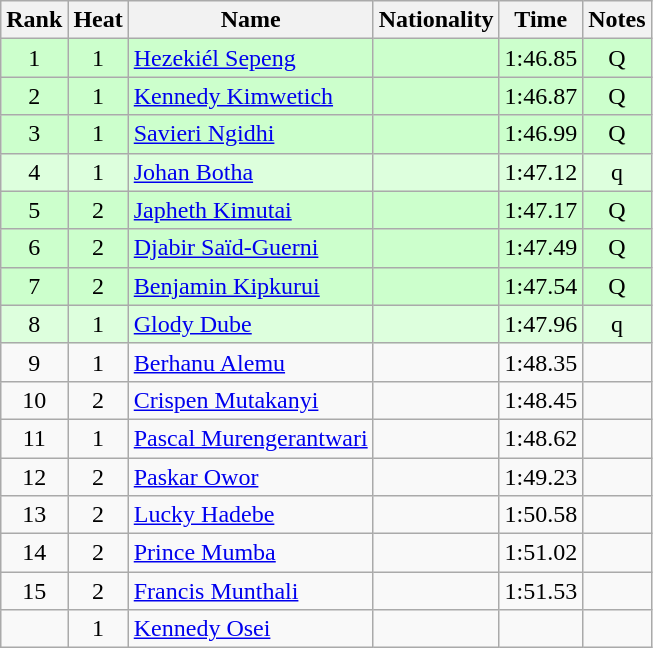<table class="wikitable sortable" style="text-align:center">
<tr>
<th>Rank</th>
<th>Heat</th>
<th>Name</th>
<th>Nationality</th>
<th>Time</th>
<th>Notes</th>
</tr>
<tr bgcolor=ccffcc>
<td>1</td>
<td>1</td>
<td align=left><a href='#'>Hezekiél Sepeng</a></td>
<td align=left></td>
<td>1:46.85</td>
<td>Q</td>
</tr>
<tr bgcolor=ccffcc>
<td>2</td>
<td>1</td>
<td align=left><a href='#'>Kennedy Kimwetich</a></td>
<td align=left></td>
<td>1:46.87</td>
<td>Q</td>
</tr>
<tr bgcolor=ccffcc>
<td>3</td>
<td>1</td>
<td align=left><a href='#'>Savieri Ngidhi</a></td>
<td align=left></td>
<td>1:46.99</td>
<td>Q</td>
</tr>
<tr bgcolor=ddffdd>
<td>4</td>
<td>1</td>
<td align=left><a href='#'>Johan Botha</a></td>
<td align=left></td>
<td>1:47.12</td>
<td>q</td>
</tr>
<tr bgcolor=ccffcc>
<td>5</td>
<td>2</td>
<td align=left><a href='#'>Japheth Kimutai</a></td>
<td align=left></td>
<td>1:47.17</td>
<td>Q</td>
</tr>
<tr bgcolor=ccffcc>
<td>6</td>
<td>2</td>
<td align=left><a href='#'>Djabir Saïd-Guerni</a></td>
<td align=left></td>
<td>1:47.49</td>
<td>Q</td>
</tr>
<tr bgcolor=ccffcc>
<td>7</td>
<td>2</td>
<td align=left><a href='#'>Benjamin Kipkurui</a></td>
<td align=left></td>
<td>1:47.54</td>
<td>Q</td>
</tr>
<tr bgcolor=ddffdd>
<td>8</td>
<td>1</td>
<td align=left><a href='#'>Glody Dube</a></td>
<td align=left></td>
<td>1:47.96</td>
<td>q</td>
</tr>
<tr>
<td>9</td>
<td>1</td>
<td align=left><a href='#'>Berhanu Alemu</a></td>
<td align=left></td>
<td>1:48.35</td>
<td></td>
</tr>
<tr>
<td>10</td>
<td>2</td>
<td align=left><a href='#'>Crispen Mutakanyi</a></td>
<td align=left></td>
<td>1:48.45</td>
<td></td>
</tr>
<tr>
<td>11</td>
<td>1</td>
<td align=left><a href='#'>Pascal Murengerantwari</a></td>
<td align=left></td>
<td>1:48.62</td>
<td></td>
</tr>
<tr>
<td>12</td>
<td>2</td>
<td align=left><a href='#'>Paskar Owor</a></td>
<td align=left></td>
<td>1:49.23</td>
<td></td>
</tr>
<tr>
<td>13</td>
<td>2</td>
<td align=left><a href='#'>Lucky Hadebe</a></td>
<td align=left></td>
<td>1:50.58</td>
<td></td>
</tr>
<tr>
<td>14</td>
<td>2</td>
<td align=left><a href='#'>Prince Mumba</a></td>
<td align=left></td>
<td>1:51.02</td>
<td></td>
</tr>
<tr>
<td>15</td>
<td>2</td>
<td align=left><a href='#'>Francis Munthali</a></td>
<td align=left></td>
<td>1:51.53</td>
<td></td>
</tr>
<tr>
<td></td>
<td>1</td>
<td align=left><a href='#'>Kennedy Osei</a></td>
<td align=left></td>
<td></td>
<td></td>
</tr>
</table>
